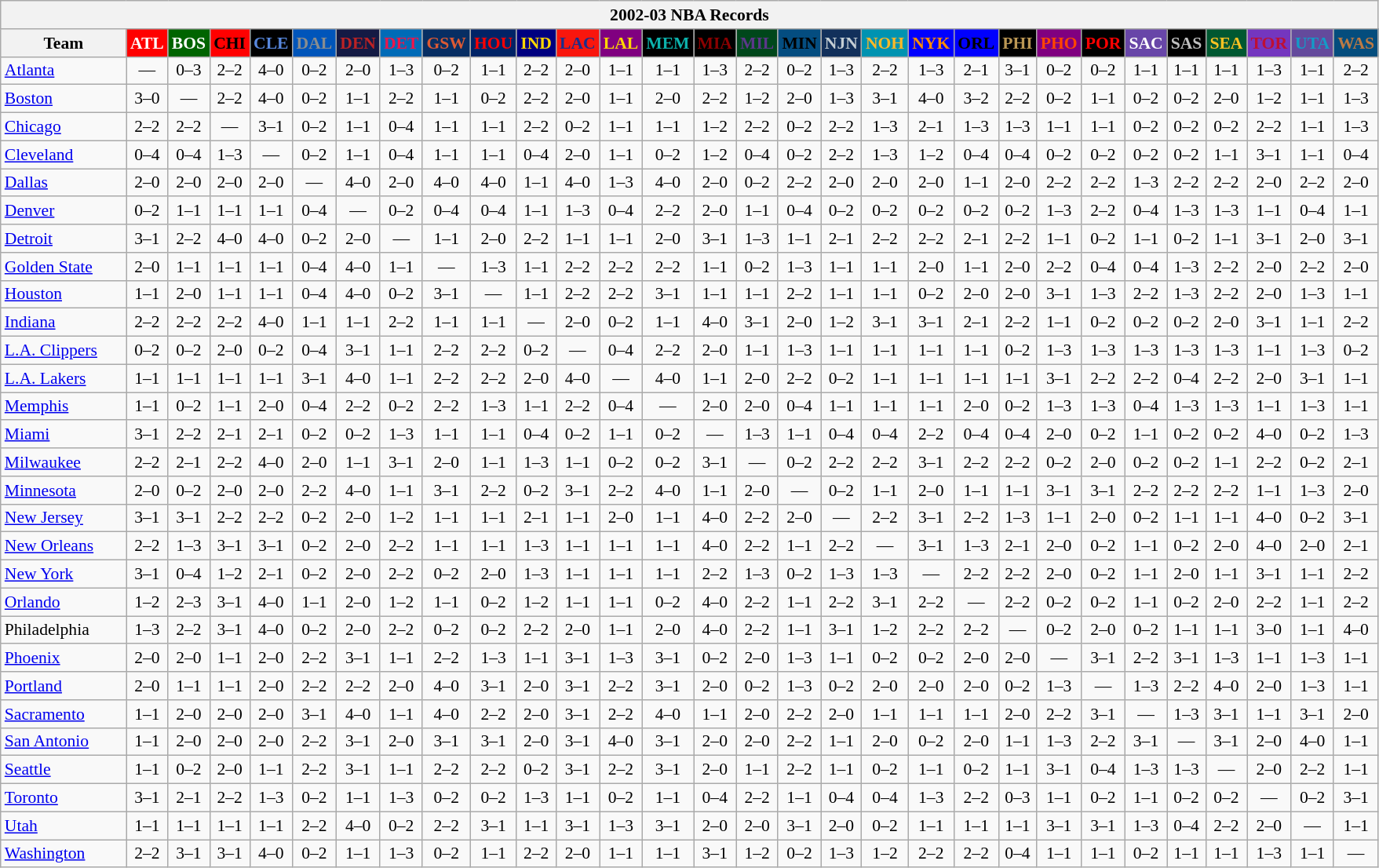<table class="wikitable" style="font-size:90%; text-align:center;">
<tr>
<th colspan=30>2002-03 NBA Records</th>
</tr>
<tr>
<th width=100>Team</th>
<th style="background:#FF0000;color:#FFFFFF;width=35">ATL</th>
<th style="background:#006400;color:#FFFFFF;width=35">BOS</th>
<th style="background:#FF0000;color:#000000;width=35">CHI</th>
<th style="background:#000000;color:#5787DC;width=35">CLE</th>
<th style="background:#0055BA;color:#898D8F;width=35">DAL</th>
<th style="background:#141A44;color:#BC2224;width=35">DEN</th>
<th style="background:#006BB7;color:#ED164B;width=35">DET</th>
<th style="background:#072E63;color:#DC5A34;width=35">GSW</th>
<th style="background:#002366;color:#FF0000;width=35">HOU</th>
<th style="background:#000080;color:#FFD700;width=35">IND</th>
<th style="background:#F9160D;color:#1A2E8B;width=35">LAC</th>
<th style="background:#800080;color:#FFD700;width=35">LAL</th>
<th style="background:#000000;color:#0CB2AC;width=35">MEM</th>
<th style="background:#000000;color:#8B0000;width=35">MIA</th>
<th style="background:#00471B;color:#5C378A;width=35">MIL</th>
<th style="background:#044D80;color:#000000;width=35">MIN</th>
<th style="background:#12305B;color:#C4CED4;width=35">NJN</th>
<th style="background:#0093B1;color:#FDB827;width=35">NOH</th>
<th style="background:#0000FF;color:#FF8C00;width=35">NYK</th>
<th style="background:#0000FF;color:#000000;width=35">ORL</th>
<th style="background:#000000;color:#BB9754;width=35">PHI</th>
<th style="background:#800080;color:#FF4500;width=35">PHO</th>
<th style="background:#000000;color:#FF0000;width=35">POR</th>
<th style="background:#6846A8;color:#FFFFFF;width=35">SAC</th>
<th style="background:#000000;color:#C0C0C0;width=35">SAS</th>
<th style="background:#005831;color:#FFC322;width=35">SEA</th>
<th style="background:#7436BF;color:#BE0F34;width=35">TOR</th>
<th style="background:#644A9C;color:#149BC7;width=35">UTA</th>
<th style="background:#044D7D;color:#BC7A44;width=35">WAS</th>
</tr>
<tr>
<td style="text-align:left;"><a href='#'>Atlanta</a></td>
<td>—</td>
<td>0–3</td>
<td>2–2</td>
<td>4–0</td>
<td>0–2</td>
<td>2–0</td>
<td>1–3</td>
<td>0–2</td>
<td>1–1</td>
<td>2–2</td>
<td>2–0</td>
<td>1–1</td>
<td>1–1</td>
<td>1–3</td>
<td>2–2</td>
<td>0–2</td>
<td>1–3</td>
<td>2–2</td>
<td>1–3</td>
<td>2–1</td>
<td>3–1</td>
<td>0–2</td>
<td>0–2</td>
<td>1–1</td>
<td>1–1</td>
<td>1–1</td>
<td>1–3</td>
<td>1–1</td>
<td>2–2</td>
</tr>
<tr>
<td style="text-align:left;"><a href='#'>Boston</a></td>
<td>3–0</td>
<td>—</td>
<td>2–2</td>
<td>4–0</td>
<td>0–2</td>
<td>1–1</td>
<td>2–2</td>
<td>1–1</td>
<td>0–2</td>
<td>2–2</td>
<td>2–0</td>
<td>1–1</td>
<td>2–0</td>
<td>2–2</td>
<td>1–2</td>
<td>2–0</td>
<td>1–3</td>
<td>3–1</td>
<td>4–0</td>
<td>3–2</td>
<td>2–2</td>
<td>0–2</td>
<td>1–1</td>
<td>0–2</td>
<td>0–2</td>
<td>2–0</td>
<td>1–2</td>
<td>1–1</td>
<td>1–3</td>
</tr>
<tr>
<td style="text-align:left;"><a href='#'>Chicago</a></td>
<td>2–2</td>
<td>2–2</td>
<td>—</td>
<td>3–1</td>
<td>0–2</td>
<td>1–1</td>
<td>0–4</td>
<td>1–1</td>
<td>1–1</td>
<td>2–2</td>
<td>0–2</td>
<td>1–1</td>
<td>1–1</td>
<td>1–2</td>
<td>2–2</td>
<td>0–2</td>
<td>2–2</td>
<td>1–3</td>
<td>2–1</td>
<td>1–3</td>
<td>1–3</td>
<td>1–1</td>
<td>1–1</td>
<td>0–2</td>
<td>0–2</td>
<td>0–2</td>
<td>2–2</td>
<td>1–1</td>
<td>1–3</td>
</tr>
<tr>
<td style="text-align:left;"><a href='#'>Cleveland</a></td>
<td>0–4</td>
<td>0–4</td>
<td>1–3</td>
<td>—</td>
<td>0–2</td>
<td>1–1</td>
<td>0–4</td>
<td>1–1</td>
<td>1–1</td>
<td>0–4</td>
<td>2–0</td>
<td>1–1</td>
<td>0–2</td>
<td>1–2</td>
<td>0–4</td>
<td>0–2</td>
<td>2–2</td>
<td>1–3</td>
<td>1–2</td>
<td>0–4</td>
<td>0–4</td>
<td>0–2</td>
<td>0–2</td>
<td>0–2</td>
<td>0–2</td>
<td>1–1</td>
<td>3–1</td>
<td>1–1</td>
<td>0–4</td>
</tr>
<tr>
<td style="text-align:left;"><a href='#'>Dallas</a></td>
<td>2–0</td>
<td>2–0</td>
<td>2–0</td>
<td>2–0</td>
<td>—</td>
<td>4–0</td>
<td>2–0</td>
<td>4–0</td>
<td>4–0</td>
<td>1–1</td>
<td>4–0</td>
<td>1–3</td>
<td>4–0</td>
<td>2–0</td>
<td>0–2</td>
<td>2–2</td>
<td>2–0</td>
<td>2–0</td>
<td>2–0</td>
<td>1–1</td>
<td>2–0</td>
<td>2–2</td>
<td>2–2</td>
<td>1–3</td>
<td>2–2</td>
<td>2–2</td>
<td>2–0</td>
<td>2–2</td>
<td>2–0</td>
</tr>
<tr>
<td style="text-align:left;"><a href='#'>Denver</a></td>
<td>0–2</td>
<td>1–1</td>
<td>1–1</td>
<td>1–1</td>
<td>0–4</td>
<td>—</td>
<td>0–2</td>
<td>0–4</td>
<td>0–4</td>
<td>1–1</td>
<td>1–3</td>
<td>0–4</td>
<td>2–2</td>
<td>2–0</td>
<td>1–1</td>
<td>0–4</td>
<td>0–2</td>
<td>0–2</td>
<td>0–2</td>
<td>0–2</td>
<td>0–2</td>
<td>1–3</td>
<td>2–2</td>
<td>0–4</td>
<td>1–3</td>
<td>1–3</td>
<td>1–1</td>
<td>0–4</td>
<td>1–1</td>
</tr>
<tr>
<td style="text-align:left;"><a href='#'>Detroit</a></td>
<td>3–1</td>
<td>2–2</td>
<td>4–0</td>
<td>4–0</td>
<td>0–2</td>
<td>2–0</td>
<td>—</td>
<td>1–1</td>
<td>2–0</td>
<td>2–2</td>
<td>1–1</td>
<td>1–1</td>
<td>2–0</td>
<td>3–1</td>
<td>1–3</td>
<td>1–1</td>
<td>2–1</td>
<td>2–2</td>
<td>2–2</td>
<td>2–1</td>
<td>2–2</td>
<td>1–1</td>
<td>0–2</td>
<td>1–1</td>
<td>0–2</td>
<td>1–1</td>
<td>3–1</td>
<td>2–0</td>
<td>3–1</td>
</tr>
<tr>
<td style="text-align:left;"><a href='#'>Golden State</a></td>
<td>2–0</td>
<td>1–1</td>
<td>1–1</td>
<td>1–1</td>
<td>0–4</td>
<td>4–0</td>
<td>1–1</td>
<td>—</td>
<td>1–3</td>
<td>1–1</td>
<td>2–2</td>
<td>2–2</td>
<td>2–2</td>
<td>1–1</td>
<td>0–2</td>
<td>1–3</td>
<td>1–1</td>
<td>1–1</td>
<td>2–0</td>
<td>1–1</td>
<td>2–0</td>
<td>2–2</td>
<td>0–4</td>
<td>0–4</td>
<td>1–3</td>
<td>2–2</td>
<td>2–0</td>
<td>2–2</td>
<td>2–0</td>
</tr>
<tr>
<td style="text-align:left;"><a href='#'>Houston</a></td>
<td>1–1</td>
<td>2–0</td>
<td>1–1</td>
<td>1–1</td>
<td>0–4</td>
<td>4–0</td>
<td>0–2</td>
<td>3–1</td>
<td>—</td>
<td>1–1</td>
<td>2–2</td>
<td>2–2</td>
<td>3–1</td>
<td>1–1</td>
<td>1–1</td>
<td>2–2</td>
<td>1–1</td>
<td>1–1</td>
<td>0–2</td>
<td>2–0</td>
<td>2–0</td>
<td>3–1</td>
<td>1–3</td>
<td>2–2</td>
<td>1–3</td>
<td>2–2</td>
<td>2–0</td>
<td>1–3</td>
<td>1–1</td>
</tr>
<tr>
<td style="text-align:left;"><a href='#'>Indiana</a></td>
<td>2–2</td>
<td>2–2</td>
<td>2–2</td>
<td>4–0</td>
<td>1–1</td>
<td>1–1</td>
<td>2–2</td>
<td>1–1</td>
<td>1–1</td>
<td>—</td>
<td>2–0</td>
<td>0–2</td>
<td>1–1</td>
<td>4–0</td>
<td>3–1</td>
<td>2–0</td>
<td>1–2</td>
<td>3–1</td>
<td>3–1</td>
<td>2–1</td>
<td>2–2</td>
<td>1–1</td>
<td>0–2</td>
<td>0–2</td>
<td>0–2</td>
<td>2–0</td>
<td>3–1</td>
<td>1–1</td>
<td>2–2</td>
</tr>
<tr>
<td style="text-align:left;"><a href='#'>L.A. Clippers</a></td>
<td>0–2</td>
<td>0–2</td>
<td>2–0</td>
<td>0–2</td>
<td>0–4</td>
<td>3–1</td>
<td>1–1</td>
<td>2–2</td>
<td>2–2</td>
<td>0–2</td>
<td>—</td>
<td>0–4</td>
<td>2–2</td>
<td>2–0</td>
<td>1–1</td>
<td>1–3</td>
<td>1–1</td>
<td>1–1</td>
<td>1–1</td>
<td>1–1</td>
<td>0–2</td>
<td>1–3</td>
<td>1–3</td>
<td>1–3</td>
<td>1–3</td>
<td>1–3</td>
<td>1–1</td>
<td>1–3</td>
<td>0–2</td>
</tr>
<tr>
<td style="text-align:left;"><a href='#'>L.A. Lakers</a></td>
<td>1–1</td>
<td>1–1</td>
<td>1–1</td>
<td>1–1</td>
<td>3–1</td>
<td>4–0</td>
<td>1–1</td>
<td>2–2</td>
<td>2–2</td>
<td>2–0</td>
<td>4–0</td>
<td>—</td>
<td>4–0</td>
<td>1–1</td>
<td>2–0</td>
<td>2–2</td>
<td>0–2</td>
<td>1–1</td>
<td>1–1</td>
<td>1–1</td>
<td>1–1</td>
<td>3–1</td>
<td>2–2</td>
<td>2–2</td>
<td>0–4</td>
<td>2–2</td>
<td>2–0</td>
<td>3–1</td>
<td>1–1</td>
</tr>
<tr>
<td style="text-align:left;"><a href='#'>Memphis</a></td>
<td>1–1</td>
<td>0–2</td>
<td>1–1</td>
<td>2–0</td>
<td>0–4</td>
<td>2–2</td>
<td>0–2</td>
<td>2–2</td>
<td>1–3</td>
<td>1–1</td>
<td>2–2</td>
<td>0–4</td>
<td>—</td>
<td>2–0</td>
<td>2–0</td>
<td>0–4</td>
<td>1–1</td>
<td>1–1</td>
<td>1–1</td>
<td>2–0</td>
<td>0–2</td>
<td>1–3</td>
<td>1–3</td>
<td>0–4</td>
<td>1–3</td>
<td>1–3</td>
<td>1–1</td>
<td>1–3</td>
<td>1–1</td>
</tr>
<tr>
<td style="text-align:left;"><a href='#'>Miami</a></td>
<td>3–1</td>
<td>2–2</td>
<td>2–1</td>
<td>2–1</td>
<td>0–2</td>
<td>0–2</td>
<td>1–3</td>
<td>1–1</td>
<td>1–1</td>
<td>0–4</td>
<td>0–2</td>
<td>1–1</td>
<td>0–2</td>
<td>—</td>
<td>1–3</td>
<td>1–1</td>
<td>0–4</td>
<td>0–4</td>
<td>2–2</td>
<td>0–4</td>
<td>0–4</td>
<td>2–0</td>
<td>0–2</td>
<td>1–1</td>
<td>0–2</td>
<td>0–2</td>
<td>4–0</td>
<td>0–2</td>
<td>1–3</td>
</tr>
<tr>
<td style="text-align:left;"><a href='#'>Milwaukee</a></td>
<td>2–2</td>
<td>2–1</td>
<td>2–2</td>
<td>4–0</td>
<td>2–0</td>
<td>1–1</td>
<td>3–1</td>
<td>2–0</td>
<td>1–1</td>
<td>1–3</td>
<td>1–1</td>
<td>0–2</td>
<td>0–2</td>
<td>3–1</td>
<td>—</td>
<td>0–2</td>
<td>2–2</td>
<td>2–2</td>
<td>3–1</td>
<td>2–2</td>
<td>2–2</td>
<td>0–2</td>
<td>2–0</td>
<td>0–2</td>
<td>0–2</td>
<td>1–1</td>
<td>2–2</td>
<td>0–2</td>
<td>2–1</td>
</tr>
<tr>
<td style="text-align:left;"><a href='#'>Minnesota</a></td>
<td>2–0</td>
<td>0–2</td>
<td>2–0</td>
<td>2–0</td>
<td>2–2</td>
<td>4–0</td>
<td>1–1</td>
<td>3–1</td>
<td>2–2</td>
<td>0–2</td>
<td>3–1</td>
<td>2–2</td>
<td>4–0</td>
<td>1–1</td>
<td>2–0</td>
<td>—</td>
<td>0–2</td>
<td>1–1</td>
<td>2–0</td>
<td>1–1</td>
<td>1–1</td>
<td>3–1</td>
<td>3–1</td>
<td>2–2</td>
<td>2–2</td>
<td>2–2</td>
<td>1–1</td>
<td>1–3</td>
<td>2–0</td>
</tr>
<tr>
<td style="text-align:left;"><a href='#'>New Jersey</a></td>
<td>3–1</td>
<td>3–1</td>
<td>2–2</td>
<td>2–2</td>
<td>0–2</td>
<td>2–0</td>
<td>1–2</td>
<td>1–1</td>
<td>1–1</td>
<td>2–1</td>
<td>1–1</td>
<td>2–0</td>
<td>1–1</td>
<td>4–0</td>
<td>2–2</td>
<td>2–0</td>
<td>—</td>
<td>2–2</td>
<td>3–1</td>
<td>2–2</td>
<td>1–3</td>
<td>1–1</td>
<td>2–0</td>
<td>0–2</td>
<td>1–1</td>
<td>1–1</td>
<td>4–0</td>
<td>0–2</td>
<td>3–1</td>
</tr>
<tr>
<td style="text-align:left;"><a href='#'>New Orleans</a></td>
<td>2–2</td>
<td>1–3</td>
<td>3–1</td>
<td>3–1</td>
<td>0–2</td>
<td>2–0</td>
<td>2–2</td>
<td>1–1</td>
<td>1–1</td>
<td>1–3</td>
<td>1–1</td>
<td>1–1</td>
<td>1–1</td>
<td>4–0</td>
<td>2–2</td>
<td>1–1</td>
<td>2–2</td>
<td>—</td>
<td>3–1</td>
<td>1–3</td>
<td>2–1</td>
<td>2–0</td>
<td>0–2</td>
<td>1–1</td>
<td>0–2</td>
<td>2–0</td>
<td>4–0</td>
<td>2–0</td>
<td>2–1</td>
</tr>
<tr>
<td style="text-align:left;"><a href='#'>New York</a></td>
<td>3–1</td>
<td>0–4</td>
<td>1–2</td>
<td>2–1</td>
<td>0–2</td>
<td>2–0</td>
<td>2–2</td>
<td>0–2</td>
<td>2–0</td>
<td>1–3</td>
<td>1–1</td>
<td>1–1</td>
<td>1–1</td>
<td>2–2</td>
<td>1–3</td>
<td>0–2</td>
<td>1–3</td>
<td>1–3</td>
<td>—</td>
<td>2–2</td>
<td>2–2</td>
<td>2–0</td>
<td>0–2</td>
<td>1–1</td>
<td>2–0</td>
<td>1–1</td>
<td>3–1</td>
<td>1–1</td>
<td>2–2</td>
</tr>
<tr>
<td style="text-align:left;"><a href='#'>Orlando</a></td>
<td>1–2</td>
<td>2–3</td>
<td>3–1</td>
<td>4–0</td>
<td>1–1</td>
<td>2–0</td>
<td>1–2</td>
<td>1–1</td>
<td>0–2</td>
<td>1–2</td>
<td>1–1</td>
<td>1–1</td>
<td>0–2</td>
<td>4–0</td>
<td>2–2</td>
<td>1–1</td>
<td>2–2</td>
<td>3–1</td>
<td>2–2</td>
<td>—</td>
<td>2–2</td>
<td>0–2</td>
<td>0–2</td>
<td>1–1</td>
<td>0–2</td>
<td>2–0</td>
<td>2–2</td>
<td>1–1</td>
<td>2–2</td>
</tr>
<tr>
<td style="text-align:left;">Philadelphia</td>
<td>1–3</td>
<td>2–2</td>
<td>3–1</td>
<td>4–0</td>
<td>0–2</td>
<td>2–0</td>
<td>2–2</td>
<td>0–2</td>
<td>0–2</td>
<td>2–2</td>
<td>2–0</td>
<td>1–1</td>
<td>2–0</td>
<td>4–0</td>
<td>2–2</td>
<td>1–1</td>
<td>3–1</td>
<td>1–2</td>
<td>2–2</td>
<td>2–2</td>
<td>—</td>
<td>0–2</td>
<td>2–0</td>
<td>0–2</td>
<td>1–1</td>
<td>1–1</td>
<td>3–0</td>
<td>1–1</td>
<td>4–0</td>
</tr>
<tr>
<td style="text-align:left;"><a href='#'>Phoenix</a></td>
<td>2–0</td>
<td>2–0</td>
<td>1–1</td>
<td>2–0</td>
<td>2–2</td>
<td>3–1</td>
<td>1–1</td>
<td>2–2</td>
<td>1–3</td>
<td>1–1</td>
<td>3–1</td>
<td>1–3</td>
<td>3–1</td>
<td>0–2</td>
<td>2–0</td>
<td>1–3</td>
<td>1–1</td>
<td>0–2</td>
<td>0–2</td>
<td>2–0</td>
<td>2–0</td>
<td>—</td>
<td>3–1</td>
<td>2–2</td>
<td>3–1</td>
<td>1–3</td>
<td>1–1</td>
<td>1–3</td>
<td>1–1</td>
</tr>
<tr>
<td style="text-align:left;"><a href='#'>Portland</a></td>
<td>2–0</td>
<td>1–1</td>
<td>1–1</td>
<td>2–0</td>
<td>2–2</td>
<td>2–2</td>
<td>2–0</td>
<td>4–0</td>
<td>3–1</td>
<td>2–0</td>
<td>3–1</td>
<td>2–2</td>
<td>3–1</td>
<td>2–0</td>
<td>0–2</td>
<td>1–3</td>
<td>0–2</td>
<td>2–0</td>
<td>2–0</td>
<td>2–0</td>
<td>0–2</td>
<td>1–3</td>
<td>—</td>
<td>1–3</td>
<td>2–2</td>
<td>4–0</td>
<td>2–0</td>
<td>1–3</td>
<td>1–1</td>
</tr>
<tr>
<td style="text-align:left;"><a href='#'>Sacramento</a></td>
<td>1–1</td>
<td>2–0</td>
<td>2–0</td>
<td>2–0</td>
<td>3–1</td>
<td>4–0</td>
<td>1–1</td>
<td>4–0</td>
<td>2–2</td>
<td>2–0</td>
<td>3–1</td>
<td>2–2</td>
<td>4–0</td>
<td>1–1</td>
<td>2–0</td>
<td>2–2</td>
<td>2–0</td>
<td>1–1</td>
<td>1–1</td>
<td>1–1</td>
<td>2–0</td>
<td>2–2</td>
<td>3–1</td>
<td>—</td>
<td>1–3</td>
<td>3–1</td>
<td>1–1</td>
<td>3–1</td>
<td>2–0</td>
</tr>
<tr>
<td style="text-align:left;"><a href='#'>San Antonio</a></td>
<td>1–1</td>
<td>2–0</td>
<td>2–0</td>
<td>2–0</td>
<td>2–2</td>
<td>3–1</td>
<td>2–0</td>
<td>3–1</td>
<td>3–1</td>
<td>2–0</td>
<td>3–1</td>
<td>4–0</td>
<td>3–1</td>
<td>2–0</td>
<td>2–0</td>
<td>2–2</td>
<td>1–1</td>
<td>2–0</td>
<td>0–2</td>
<td>2–0</td>
<td>1–1</td>
<td>1–3</td>
<td>2–2</td>
<td>3–1</td>
<td>—</td>
<td>3–1</td>
<td>2–0</td>
<td>4–0</td>
<td>1–1</td>
</tr>
<tr>
<td style="text-align:left;"><a href='#'>Seattle</a></td>
<td>1–1</td>
<td>0–2</td>
<td>2–0</td>
<td>1–1</td>
<td>2–2</td>
<td>3–1</td>
<td>1–1</td>
<td>2–2</td>
<td>2–2</td>
<td>0–2</td>
<td>3–1</td>
<td>2–2</td>
<td>3–1</td>
<td>2–0</td>
<td>1–1</td>
<td>2–2</td>
<td>1–1</td>
<td>0–2</td>
<td>1–1</td>
<td>0–2</td>
<td>1–1</td>
<td>3–1</td>
<td>0–4</td>
<td>1–3</td>
<td>1–3</td>
<td>—</td>
<td>2–0</td>
<td>2–2</td>
<td>1–1</td>
</tr>
<tr>
<td style="text-align:left;"><a href='#'>Toronto</a></td>
<td>3–1</td>
<td>2–1</td>
<td>2–2</td>
<td>1–3</td>
<td>0–2</td>
<td>1–1</td>
<td>1–3</td>
<td>0–2</td>
<td>0–2</td>
<td>1–3</td>
<td>1–1</td>
<td>0–2</td>
<td>1–1</td>
<td>0–4</td>
<td>2–2</td>
<td>1–1</td>
<td>0–4</td>
<td>0–4</td>
<td>1–3</td>
<td>2–2</td>
<td>0–3</td>
<td>1–1</td>
<td>0–2</td>
<td>1–1</td>
<td>0–2</td>
<td>0–2</td>
<td>—</td>
<td>0–2</td>
<td>3–1</td>
</tr>
<tr>
<td style="text-align:left;"><a href='#'>Utah</a></td>
<td>1–1</td>
<td>1–1</td>
<td>1–1</td>
<td>1–1</td>
<td>2–2</td>
<td>4–0</td>
<td>0–2</td>
<td>2–2</td>
<td>3–1</td>
<td>1–1</td>
<td>3–1</td>
<td>1–3</td>
<td>3–1</td>
<td>2–0</td>
<td>2–0</td>
<td>3–1</td>
<td>2–0</td>
<td>0–2</td>
<td>1–1</td>
<td>1–1</td>
<td>1–1</td>
<td>3–1</td>
<td>3–1</td>
<td>1–3</td>
<td>0–4</td>
<td>2–2</td>
<td>2–0</td>
<td>—</td>
<td>1–1</td>
</tr>
<tr>
<td style="text-align:left;"><a href='#'>Washington</a></td>
<td>2–2</td>
<td>3–1</td>
<td>3–1</td>
<td>4–0</td>
<td>0–2</td>
<td>1–1</td>
<td>1–3</td>
<td>0–2</td>
<td>1–1</td>
<td>2–2</td>
<td>2–0</td>
<td>1–1</td>
<td>1–1</td>
<td>3–1</td>
<td>1–2</td>
<td>0–2</td>
<td>1–3</td>
<td>1–2</td>
<td>2–2</td>
<td>2–2</td>
<td>0–4</td>
<td>1–1</td>
<td>1–1</td>
<td>0–2</td>
<td>1–1</td>
<td>1–1</td>
<td>1–3</td>
<td>1–1</td>
<td>—</td>
</tr>
</table>
